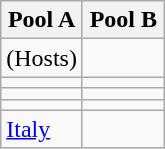<table class="wikitable">
<tr>
<th width=50%>Pool A</th>
<th width=50%>Pool B</th>
</tr>
<tr>
<td> (Hosts)</td>
<td></td>
</tr>
<tr>
<td></td>
<td></td>
</tr>
<tr>
<td></td>
<td></td>
</tr>
<tr>
<td></td>
<td></td>
</tr>
<tr>
<td> <a href='#'>Italy</a></td>
<td></td>
</tr>
</table>
